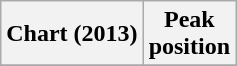<table class="wikitable plainrowheaders sortable">
<tr>
<th scope="col">Chart (2013)</th>
<th scope="col">Peak<br>position</th>
</tr>
<tr>
</tr>
</table>
